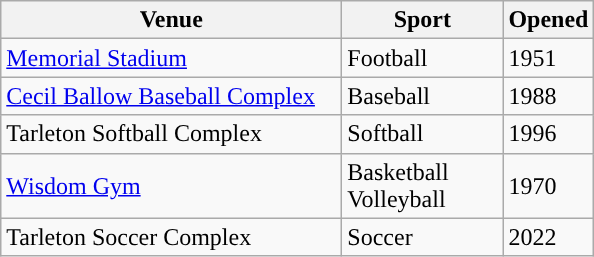<table class="wikitable"; style= "text-align: ">
<tr>
<th width=220px>Venue</th>
<th width=100px>Sport</th>
<th width=px>Opened</th>
</tr>
<tr>
<td><a href='#'>Memorial Stadium</a></td>
<td>Football</td>
<td>1951</td>
</tr>
<tr>
<td><a href='#'>Cecil Ballow Baseball Complex</a></td>
<td>Baseball</td>
<td>1988</td>
</tr>
<tr>
<td>Tarleton Softball Complex</td>
<td>Softball</td>
<td>1996</td>
</tr>
<tr>
<td><a href='#'>Wisdom Gym</a></td>
<td>Basketball <br> Volleyball</td>
<td>1970</td>
</tr>
<tr>
<td>Tarleton Soccer Complex</td>
<td>Soccer</td>
<td>2022 </td>
</tr>
</table>
